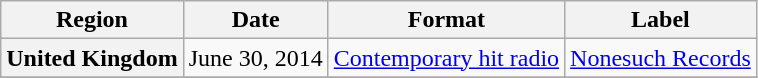<table class="wikitable plainrowheaders">
<tr>
<th scope="col">Region</th>
<th scope="col">Date</th>
<th scope="col">Format</th>
<th scope="col">Label</th>
</tr>
<tr>
<th scope="row">United Kingdom</th>
<td>June 30, 2014</td>
<td><a href='#'>Contemporary hit radio</a></td>
<td><a href='#'>Nonesuch Records</a></td>
</tr>
<tr>
</tr>
</table>
